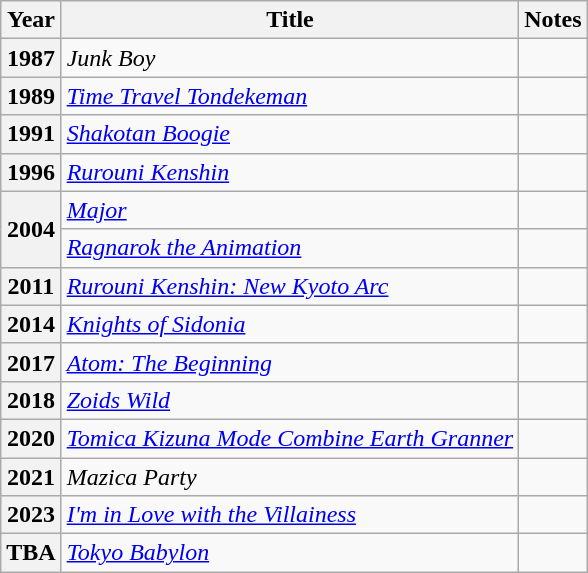<table class="wikitable">
<tr>
<th>Year</th>
<th>Title</th>
<th>Notes</th>
</tr>
<tr>
<th>1987</th>
<td><em>Junk Boy</em></td>
<td></td>
</tr>
<tr>
<th>1989</th>
<td><em><a href='#'>Time Travel Tondekeman</a></em></td>
<td></td>
</tr>
<tr>
<th>1991</th>
<td><em><a href='#'>Shakotan Boogie</a></em></td>
<td></td>
</tr>
<tr>
<th>1996</th>
<td><em><a href='#'>Rurouni Kenshin</a></em></td>
<td></td>
</tr>
<tr>
<th rowspan="2">2004</th>
<td><em><a href='#'>Major</a></em></td>
<td></td>
</tr>
<tr>
<td><em><a href='#'>Ragnarok the Animation</a></em></td>
<td></td>
</tr>
<tr>
<th>2011</th>
<td><em><a href='#'>Rurouni Kenshin: New Kyoto Arc</a></em></td>
<td></td>
</tr>
<tr>
<th>2014</th>
<td><em><a href='#'>Knights of Sidonia</a></em></td>
<td></td>
</tr>
<tr>
<th>2017</th>
<td><em><a href='#'>Atom: The Beginning</a></em></td>
<td></td>
</tr>
<tr>
<th>2018</th>
<td><em><a href='#'>Zoids Wild</a></em></td>
<td></td>
</tr>
<tr>
<th>2020</th>
<td><em><a href='#'>Tomica Kizuna Mode Combine Earth Granner</a></em></td>
<td></td>
</tr>
<tr>
<th>2021</th>
<td><em>Mazica Party</em></td>
<td></td>
</tr>
<tr>
<th>2023</th>
<td><em><a href='#'>I'm in Love with the Villainess</a></em></td>
<td></td>
</tr>
<tr>
<th>TBA</th>
<td><em><a href='#'>Tokyo Babylon</a></em></td>
<td></td>
</tr>
</table>
